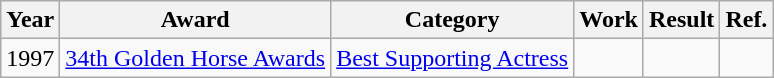<table class="wikitable plainrowheaders">
<tr>
<th>Year</th>
<th>Award</th>
<th>Category</th>
<th>Work</th>
<th>Result</th>
<th>Ref.</th>
</tr>
<tr>
<td>1997</td>
<td><a href='#'>34th Golden Horse Awards</a></td>
<td><a href='#'>Best Supporting Actress</a></td>
<td><em></em></td>
<td></td>
<td></td>
</tr>
</table>
